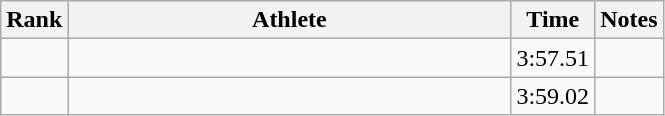<table class="wikitable" style="text-align:center">
<tr>
<th>Rank</th>
<th Style="width:18em">Athlete</th>
<th>Time</th>
<th>Notes</th>
</tr>
<tr>
<td></td>
<td style="text-align:left"></td>
<td>3:57.51</td>
<td></td>
</tr>
<tr>
<td></td>
<td style="text-align:left"></td>
<td>3:59.02</td>
<td></td>
</tr>
</table>
